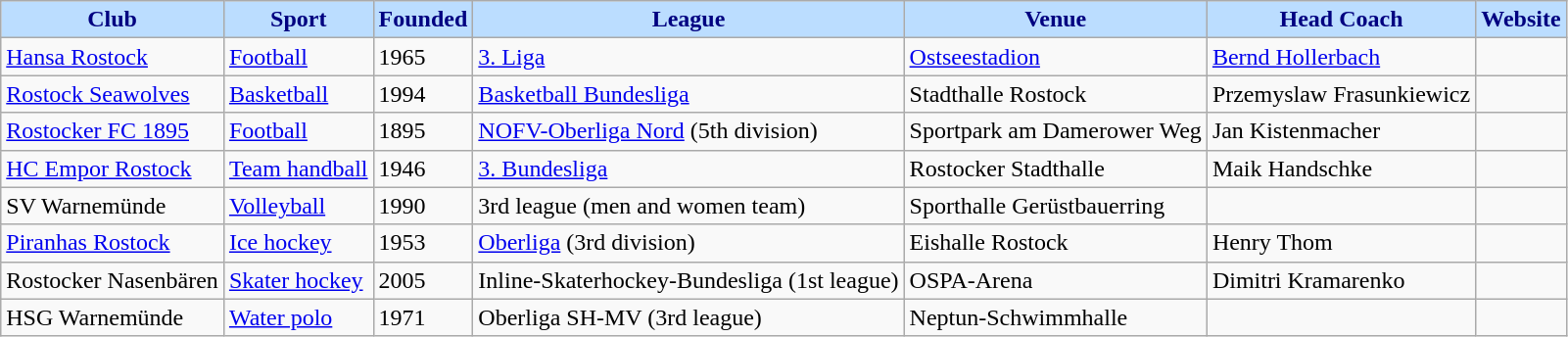<table class="wikitable">
<tr>
<th style="background: #BBDDFF; color:#000080;">Club</th>
<th style="background: #BBDDFF; color:#000080;">Sport</th>
<th style="background: #BBDDFF; color:#000080;">Founded</th>
<th style="background: #BBDDFF; color:#000080;">League</th>
<th style="background: #BBDDFF; color:#000080;">Venue</th>
<th style="background: #BBDDFF; color:#000080;">Head Coach</th>
<th style="background: #BBDDFF; color:#000080;">Website</th>
</tr>
<tr>
<td><a href='#'>Hansa Rostock</a></td>
<td><a href='#'>Football</a></td>
<td>1965</td>
<td><a href='#'>3. Liga</a></td>
<td><a href='#'>Ostseestadion</a></td>
<td><a href='#'>Bernd Hollerbach</a></td>
<td></td>
</tr>
<tr>
<td><a href='#'>Rostock Seawolves</a></td>
<td><a href='#'>Basketball</a></td>
<td>1994</td>
<td><a href='#'>Basketball Bundesliga</a></td>
<td>Stadthalle Rostock</td>
<td>Przemyslaw Frasunkiewicz</td>
<td></td>
</tr>
<tr>
<td><a href='#'>Rostocker FC 1895</a></td>
<td><a href='#'>Football</a></td>
<td>1895</td>
<td><a href='#'>NOFV-Oberliga Nord</a> (5th division)</td>
<td>Sportpark am Damerower Weg</td>
<td>Jan Kistenmacher</td>
<td></td>
</tr>
<tr>
<td><a href='#'>HC Empor Rostock</a></td>
<td><a href='#'>Team handball</a></td>
<td>1946</td>
<td><a href='#'>3. Bundesliga</a></td>
<td>Rostocker Stadthalle</td>
<td>Maik Handschke</td>
<td></td>
</tr>
<tr>
<td>SV Warnemünde</td>
<td><a href='#'>Volleyball</a></td>
<td>1990</td>
<td>3rd league (men and women team)</td>
<td>Sporthalle Gerüstbauerring</td>
<td></td>
<td></td>
</tr>
<tr>
<td><a href='#'>Piranhas Rostock</a></td>
<td><a href='#'>Ice hockey</a></td>
<td>1953</td>
<td><a href='#'>Oberliga</a> (3rd division)</td>
<td>Eishalle Rostock</td>
<td>Henry Thom</td>
<td></td>
</tr>
<tr>
<td>Rostocker Nasenbären</td>
<td><a href='#'>Skater hockey</a></td>
<td>2005</td>
<td>Inline-Skaterhockey-Bundesliga (1st league)</td>
<td>OSPA-Arena</td>
<td>Dimitri Kramarenko</td>
<td></td>
</tr>
<tr>
<td>HSG Warnemünde</td>
<td><a href='#'>Water polo</a></td>
<td>1971</td>
<td>Oberliga SH-MV (3rd league)</td>
<td>Neptun-Schwimmhalle</td>
<td></td>
<td></td>
</tr>
</table>
